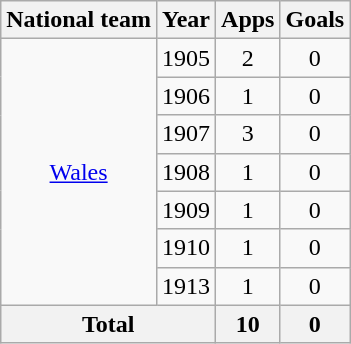<table class=wikitable style="text-align: center">
<tr>
<th>National team</th>
<th>Year</th>
<th>Apps</th>
<th>Goals</th>
</tr>
<tr>
<td rowspan=7><a href='#'>Wales</a></td>
<td>1905</td>
<td>2</td>
<td>0</td>
</tr>
<tr>
<td>1906</td>
<td>1</td>
<td>0</td>
</tr>
<tr>
<td>1907</td>
<td>3</td>
<td>0</td>
</tr>
<tr>
<td>1908</td>
<td>1</td>
<td>0</td>
</tr>
<tr>
<td>1909</td>
<td>1</td>
<td>0</td>
</tr>
<tr>
<td>1910</td>
<td>1</td>
<td>0</td>
</tr>
<tr>
<td>1913</td>
<td>1</td>
<td>0</td>
</tr>
<tr>
<th colspan=2>Total</th>
<th>10</th>
<th>0</th>
</tr>
</table>
